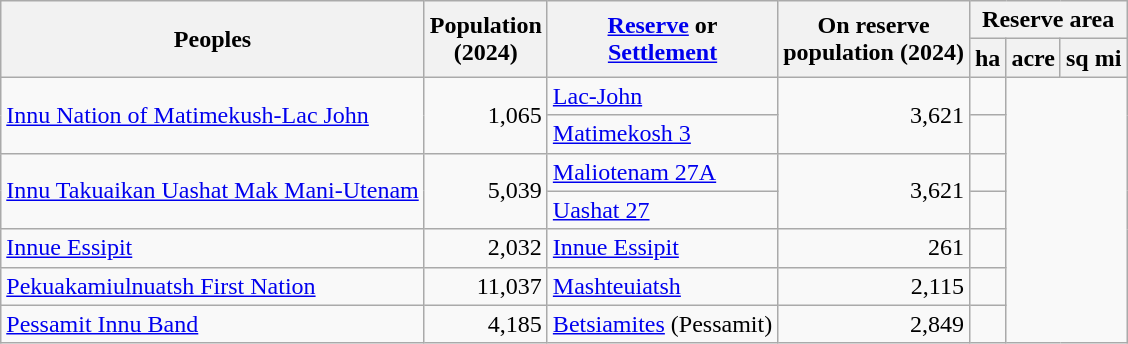<table class="wikitable sortable">
<tr>
<th rowspan=2>Peoples</th>
<th rowspan=2>Population<br>(2024)</th>
<th rowspan=2><a href='#'>Reserve</a> or<br><a href='#'>Settlement</a></th>
<th rowspan=2>On reserve<br>population (2024)</th>
<th colspan=3>Reserve area</th>
</tr>
<tr>
<th>ha</th>
<th>acre</th>
<th>sq mi</th>
</tr>
<tr>
<td rowspan="2"><a href='#'>Innu Nation of Matimekush-Lac John</a></td>
<td align=right rowspan="2">1,065</td>
<td><a href='#'>Lac-John</a></td>
<td align=right rowspan="2">3,621</td>
<td></td>
</tr>
<tr>
<td><a href='#'>Matimekosh 3</a></td>
<td></td>
</tr>
<tr>
<td rowspan="2"><a href='#'>Innu Takuaikan Uashat Mak Mani-Utenam</a></td>
<td align=right rowspan="2">5,039</td>
<td><a href='#'>Maliotenam 27A</a></td>
<td align=right rowspan="2">3,621</td>
<td></td>
</tr>
<tr>
<td><a href='#'>Uashat 27</a></td>
<td></td>
</tr>
<tr>
<td><a href='#'>Innue Essipit</a></td>
<td align=right>2,032</td>
<td><a href='#'>Innue Essipit</a></td>
<td align=right>261</td>
<td></td>
</tr>
<tr>
<td><a href='#'>Pekuakamiulnuatsh First Nation</a></td>
<td align=right>11,037</td>
<td><a href='#'>Mashteuiatsh</a></td>
<td align=right>2,115</td>
<td></td>
</tr>
<tr>
<td><a href='#'>Pessamit Innu Band</a></td>
<td align=right>4,185</td>
<td><a href='#'>Betsiamites</a> (Pessamit)</td>
<td align=right>2,849</td>
<td></td>
</tr>
</table>
